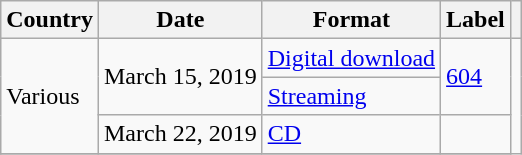<table class="wikitable">
<tr>
<th>Country</th>
<th>Date</th>
<th>Format</th>
<th>Label</th>
<th></th>
</tr>
<tr>
<td rowspan="3">Various</td>
<td rowspan="2">March 15, 2019</td>
<td><a href='#'>Digital download</a></td>
<td rowspan="2"><a href='#'>604</a></td>
<td rowspan="4"></td>
</tr>
<tr>
<td><a href='#'>Streaming</a></td>
</tr>
<tr>
<td>March 22, 2019</td>
<td><a href='#'>CD</a></td>
<td></td>
</tr>
<tr>
</tr>
</table>
